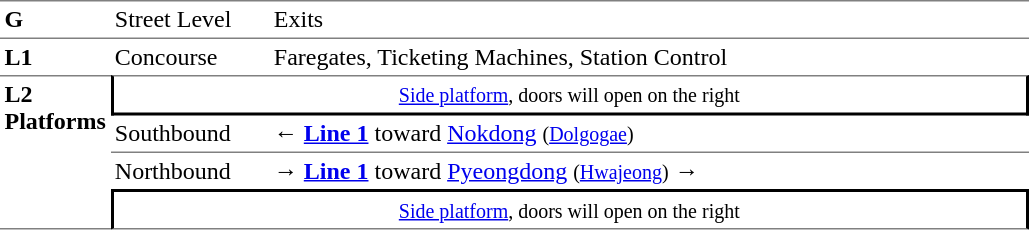<table table border=0 cellspacing=0 cellpadding=3>
<tr>
<td style="border-top:solid 1px gray;border-bottom:solid 1px gray;" width=50 valign=top><strong>G</strong></td>
<td style="border-top:solid 1px gray;border-bottom:solid 1px gray;" width=100 valign=top>Street Level</td>
<td style="border-top:solid 1px gray;border-bottom:solid 1px gray;" width=400 valign=top>Exits</td>
</tr>
<tr>
<td style="border-bottom:solid 0 gray;" width=50 valign=top><strong>L1</strong></td>
<td style="border-bottom:solid 0 gray;" width=100 valign=top>Concourse</td>
<td style="border-bottom:solid 0 gray;" width=500 valign=top>Faregates, Ticketing Machines, Station Control</td>
</tr>
<tr>
<td style="border-top:solid 1px gray;border-bottom:solid 1px gray;" rowspan=4 valign=top><strong>L2<br>Platforms</strong></td>
<td style="border-top:solid 1px gray;border-right:solid 2px black;border-left:solid 2px black;border-bottom:solid 2px black;text-align:center;" colspan=2><small><a href='#'>Side platform</a>, doors will open on the right</small></td>
</tr>
<tr>
<td style="border-bottom:solid 1px gray;">Southbound</td>
<td style="border-bottom:solid 1px gray;">← <a href='#'><span><span><strong>Line 1</strong></span></span></a> toward <a href='#'>Nokdong</a> <small>(<a href='#'>Dolgogae</a>)</small></td>
</tr>
<tr>
<td>Northbound</td>
<td><span>→</span> <a href='#'><span><span><strong>Line 1</strong></span></span></a> toward <a href='#'>Pyeongdong</a> <small>(<a href='#'>Hwajeong</a>)</small> →</td>
</tr>
<tr>
<td style="border-top:solid 2px black;border-right:solid 2px black;border-left:solid 2px black;border-bottom:solid 1px gray;text-align:center;" colspan=2><small><a href='#'>Side platform</a>, doors will open on the right</small></td>
</tr>
</table>
